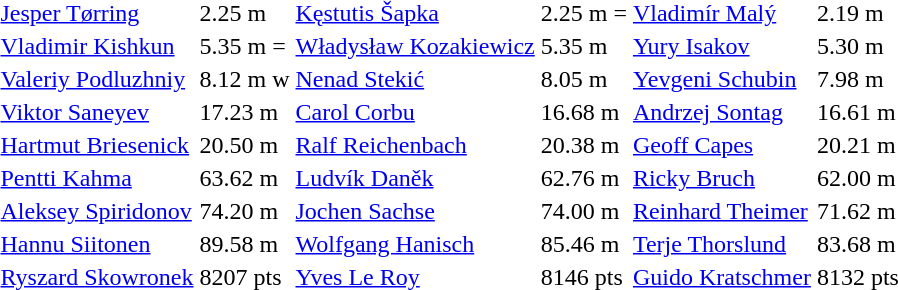<table>
<tr>
<td></td>
<td><a href='#'>Jesper Tørring</a><br></td>
<td>2.25 m </td>
<td><a href='#'>Kęstutis Šapka</a><br></td>
<td>2.25 m =</td>
<td><a href='#'>Vladimír Malý</a><br></td>
<td>2.19 m</td>
</tr>
<tr>
<td></td>
<td><a href='#'>Vladimir Kishkun</a><br></td>
<td>5.35 m =</td>
<td><a href='#'>Władysław Kozakiewicz</a><br></td>
<td>5.35 m</td>
<td><a href='#'>Yury Isakov</a><br></td>
<td>5.30 m</td>
</tr>
<tr>
<td></td>
<td><a href='#'>Valeriy Podluzhniy</a><br></td>
<td>8.12 m w</td>
<td><a href='#'>Nenad Stekić</a><br></td>
<td>8.05 m </td>
<td><a href='#'>Yevgeni Schubin</a><br></td>
<td>7.98 m</td>
</tr>
<tr>
<td></td>
<td><a href='#'>Viktor Saneyev</a><br></td>
<td>17.23 m </td>
<td><a href='#'>Carol Corbu</a><br></td>
<td>16.68 m</td>
<td><a href='#'>Andrzej Sontag</a><br></td>
<td>16.61 m</td>
</tr>
<tr>
<td></td>
<td><a href='#'>Hartmut Briesenick</a><br></td>
<td>20.50 m</td>
<td><a href='#'>Ralf Reichenbach</a><br></td>
<td>20.38 m</td>
<td><a href='#'>Geoff Capes</a><br></td>
<td>20.21 m</td>
</tr>
<tr>
<td></td>
<td><a href='#'>Pentti Kahma</a><br></td>
<td>63.62 m</td>
<td><a href='#'>Ludvík Daněk</a><br></td>
<td>62.76 m</td>
<td><a href='#'>Ricky Bruch</a><br></td>
<td>62.00 m</td>
</tr>
<tr>
<td></td>
<td><a href='#'>Aleksey Spiridonov</a><br></td>
<td>74.20 m</td>
<td><a href='#'>Jochen Sachse</a><br></td>
<td>74.00 m</td>
<td><a href='#'>Reinhard Theimer</a><br></td>
<td>71.62 m</td>
</tr>
<tr>
<td></td>
<td><a href='#'>Hannu Siitonen</a><br></td>
<td>89.58 m</td>
<td><a href='#'>Wolfgang Hanisch</a><br></td>
<td>85.46 m</td>
<td><a href='#'>Terje Thorslund</a><br></td>
<td>83.68 m</td>
</tr>
<tr>
<td></td>
<td><a href='#'>Ryszard Skowronek</a><br></td>
<td>8207 pts </td>
<td><a href='#'>Yves Le Roy</a><br></td>
<td>8146 pts</td>
<td><a href='#'>Guido Kratschmer</a><br></td>
<td>8132 pts</td>
</tr>
</table>
